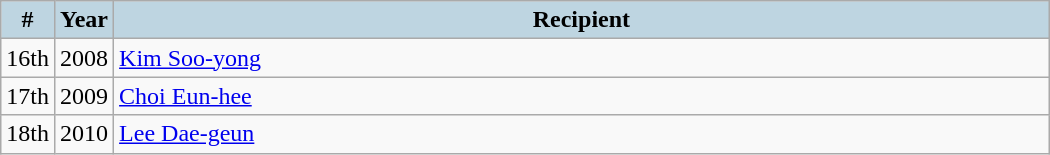<table class="wikitable" style="width:700px">
<tr>
<th style="background:#BED5E1; width:10px">#</th>
<th style="background:#BED5E1; width:10px">Year</th>
<th style="background:#BED5E1;">Recipient</th>
</tr>
<tr>
<td>16th</td>
<td>2008</td>
<td><a href='#'>Kim Soo-yong</a></td>
</tr>
<tr>
<td>17th</td>
<td>2009</td>
<td><a href='#'>Choi Eun-hee</a></td>
</tr>
<tr>
<td>18th</td>
<td>2010</td>
<td><a href='#'>Lee Dae-geun</a></td>
</tr>
</table>
